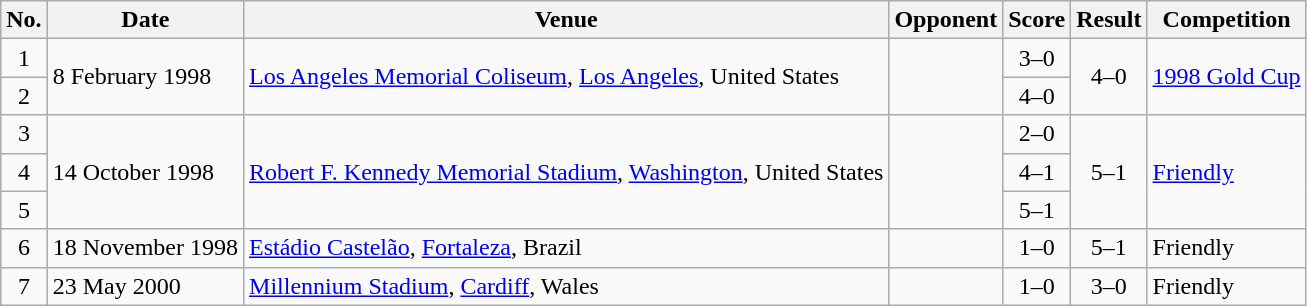<table class="wikitable sortable">
<tr>
<th scope="col">No.</th>
<th scope="col">Date</th>
<th scope="col">Venue</th>
<th scope="col">Opponent</th>
<th scope="col">Score</th>
<th scope="col">Result</th>
<th scope="col">Competition</th>
</tr>
<tr>
<td align="center">1</td>
<td rowspan="2">8 February 1998</td>
<td rowspan="2"><a href='#'>Los Angeles Memorial Coliseum</a>, <a href='#'>Los Angeles</a>, United States</td>
<td rowspan="2"></td>
<td align="center">3–0</td>
<td rowspan="2" style="text-align:center">4–0</td>
<td rowspan="2"><a href='#'>1998 Gold Cup</a></td>
</tr>
<tr>
<td align="center">2</td>
<td align="center">4–0</td>
</tr>
<tr>
<td align="center">3</td>
<td rowspan="3">14 October 1998</td>
<td rowspan="3"><a href='#'>Robert F. Kennedy Memorial Stadium</a>, <a href='#'>Washington</a>, United States</td>
<td rowspan="3"></td>
<td align="center">2–0</td>
<td rowspan="3" style="text-align:center">5–1</td>
<td rowspan="3"><a href='#'>Friendly</a></td>
</tr>
<tr>
<td align="center">4</td>
<td align="center">4–1</td>
</tr>
<tr>
<td align="center">5</td>
<td align="center">5–1</td>
</tr>
<tr>
<td align="center">6</td>
<td>18 November 1998</td>
<td><a href='#'>Estádio Castelão</a>, <a href='#'>Fortaleza</a>, Brazil</td>
<td></td>
<td align="center">1–0</td>
<td align="center">5–1</td>
<td>Friendly</td>
</tr>
<tr>
<td align="center">7</td>
<td>23 May 2000</td>
<td><a href='#'>Millennium Stadium</a>, <a href='#'>Cardiff</a>, Wales</td>
<td></td>
<td align="center">1–0</td>
<td align="center">3–0</td>
<td>Friendly</td>
</tr>
</table>
